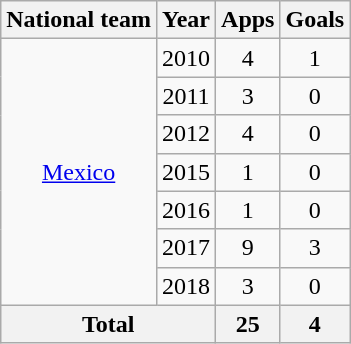<table class="wikitable" style="text-align: center;">
<tr>
<th>National team</th>
<th>Year</th>
<th>Apps</th>
<th>Goals</th>
</tr>
<tr>
<td rowspan="7" valign="center"><a href='#'>Mexico</a></td>
<td>2010</td>
<td>4</td>
<td>1</td>
</tr>
<tr>
<td>2011</td>
<td>3</td>
<td>0</td>
</tr>
<tr>
<td>2012</td>
<td>4</td>
<td>0</td>
</tr>
<tr>
<td>2015</td>
<td>1</td>
<td>0</td>
</tr>
<tr>
<td>2016</td>
<td>1</td>
<td>0</td>
</tr>
<tr>
<td>2017</td>
<td>9</td>
<td>3</td>
</tr>
<tr>
<td>2018</td>
<td>3</td>
<td>0</td>
</tr>
<tr>
<th colspan="2">Total</th>
<th>25</th>
<th>4</th>
</tr>
</table>
